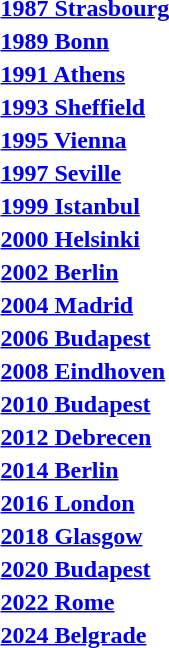<table>
<tr>
<th style="text-align:left;"><a href='#'>1987 Strasbourg</a></th>
<td></td>
<td></td>
<td></td>
</tr>
<tr>
<th style="text-align:left;"><a href='#'>1989 Bonn</a></th>
<td></td>
<td></td>
<td></td>
</tr>
<tr>
<th style="text-align:left;" rowspan=2><a href='#'>1991 Athens</a></th>
<td rowspan=2></td>
<td rowspan=2></td>
<td></td>
</tr>
<tr>
<td></td>
</tr>
<tr>
<th style="text-align:left;"><a href='#'>1993 Sheffield</a></th>
<td></td>
<td></td>
<td></td>
</tr>
<tr>
<th style="text-align:left;"><a href='#'>1995 Vienna</a></th>
<td></td>
<td></td>
<td></td>
</tr>
<tr>
<th style="text-align:left;"><a href='#'>1997 Seville</a></th>
<td></td>
<td></td>
<td></td>
</tr>
<tr>
<th style="text-align:left;"><a href='#'>1999 Istanbul</a></th>
<td></td>
<td></td>
<td></td>
</tr>
<tr>
<th style="text-align:left;"><a href='#'>2000 Helsinki</a></th>
<td></td>
<td></td>
<td></td>
</tr>
<tr>
<th style="text-align:left;"><a href='#'>2002 Berlin</a></th>
<td></td>
<td></td>
<td></td>
</tr>
<tr>
<th style="text-align:left;"><a href='#'>2004 Madrid</a></th>
<td></td>
<td></td>
<td></td>
</tr>
<tr>
<th style="text-align:left;"><a href='#'>2006 Budapest</a></th>
<td></td>
<td></td>
<td></td>
</tr>
<tr>
<th style="text-align:left;"><a href='#'>2008 Eindhoven</a></th>
<td></td>
<td></td>
<td></td>
</tr>
<tr>
<th style="text-align:left;"><a href='#'>2010 Budapest</a></th>
<td></td>
<td></td>
<td></td>
</tr>
<tr>
<th style="text-align:left;"><a href='#'>2012 Debrecen</a></th>
<td></td>
<td></td>
<td></td>
</tr>
<tr>
<th style="text-align:left;"><a href='#'>2014 Berlin</a></th>
<td></td>
<td></td>
<td></td>
</tr>
<tr>
<th style="text-align:left;"><a href='#'>2016 London</a></th>
<td></td>
<td></td>
<td></td>
</tr>
<tr>
<th style="text-align:left;"><a href='#'>2018 Glasgow</a></th>
<td></td>
<td></td>
<td></td>
</tr>
<tr>
<th style="text-align:left;"><a href='#'>2020 Budapest</a></th>
<td></td>
<td></td>
<td></td>
</tr>
<tr>
<th style="text-align:left;"><a href='#'>2022 Rome</a></th>
<td></td>
<td></td>
<td></td>
</tr>
<tr>
<th style="text-align:left;"><a href='#'>2024 Belgrade</a></th>
<td></td>
<td></td>
<td></td>
</tr>
</table>
